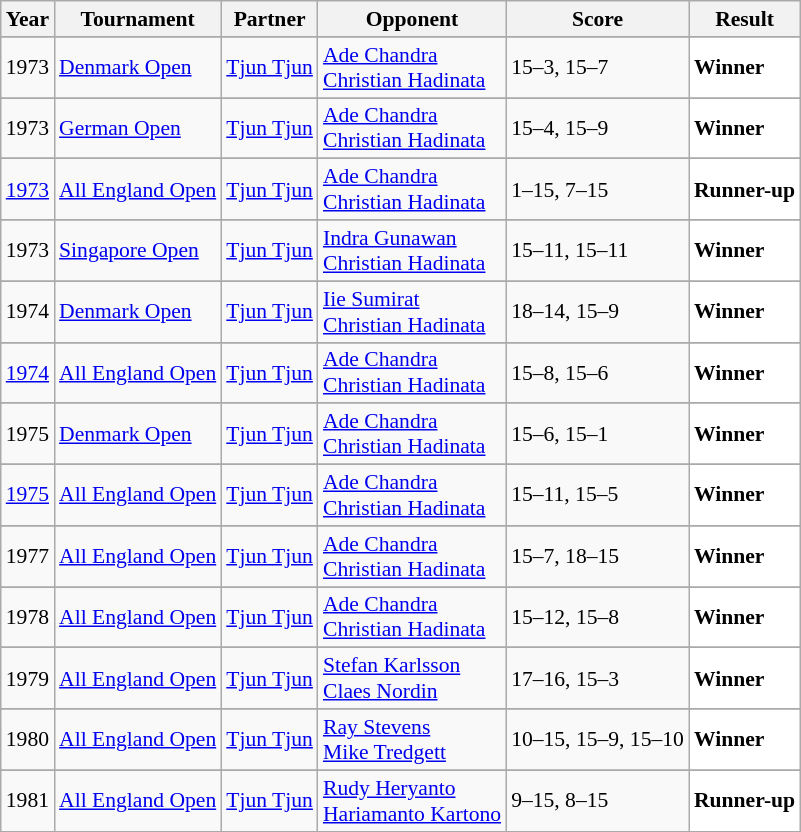<table class="sortable wikitable" style="font-size: 90%;">
<tr>
<th>Year</th>
<th>Tournament</th>
<th>Partner</th>
<th>Opponent</th>
<th>Score</th>
<th>Result</th>
</tr>
<tr>
</tr>
<tr>
<td align="center">1973</td>
<td align="left"><a href='#'>Denmark Open</a></td>
<td align="left"> <a href='#'>Tjun Tjun</a></td>
<td align="left"> <a href='#'>Ade Chandra</a> <br>  <a href='#'>Christian Hadinata</a></td>
<td align="left">15–3, 15–7</td>
<td style="text-align:left; background:white"> <strong>Winner</strong></td>
</tr>
<tr>
</tr>
<tr>
<td align="center">1973</td>
<td align="left"><a href='#'>German Open</a></td>
<td align="left"> <a href='#'>Tjun Tjun</a></td>
<td align="left"> <a href='#'>Ade Chandra</a> <br>  <a href='#'>Christian Hadinata</a></td>
<td align="left">15–4, 15–9</td>
<td style="text-align:left; background:white"> <strong>Winner</strong></td>
</tr>
<tr>
</tr>
<tr>
<td align="center"><a href='#'>1973</a></td>
<td align="left"><a href='#'>All England Open</a></td>
<td align="left"> <a href='#'>Tjun Tjun</a></td>
<td align="left"> <a href='#'>Ade Chandra</a> <br>  <a href='#'>Christian Hadinata</a></td>
<td align="left">1–15, 7–15</td>
<td style="text-align:left; background:white"> <strong>Runner-up</strong></td>
</tr>
<tr>
</tr>
<tr>
<td align="center">1973</td>
<td align="left"><a href='#'>Singapore Open</a></td>
<td align="left"> <a href='#'>Tjun Tjun</a></td>
<td align="left"> <a href='#'>Indra Gunawan</a> <br>  <a href='#'>Christian Hadinata</a></td>
<td align="left">15–11, 15–11</td>
<td style="text-align:left; background:white"> <strong>Winner</strong></td>
</tr>
<tr>
</tr>
<tr>
<td align="center">1974</td>
<td align="left"><a href='#'>Denmark Open</a></td>
<td align="left"> <a href='#'>Tjun Tjun</a></td>
<td align="left"> <a href='#'>Iie Sumirat</a> <br>  <a href='#'>Christian Hadinata</a></td>
<td align="left">18–14, 15–9</td>
<td style="text-align:left; background:white"> <strong>Winner</strong></td>
</tr>
<tr>
</tr>
<tr>
<td align="center"><a href='#'>1974</a></td>
<td align="left"><a href='#'>All England Open</a></td>
<td align="left"> <a href='#'>Tjun Tjun</a></td>
<td align="left"> <a href='#'>Ade Chandra</a> <br>  <a href='#'>Christian Hadinata</a></td>
<td align="left">15–8, 15–6</td>
<td style="text-align:left; background:white"> <strong>Winner</strong></td>
</tr>
<tr>
</tr>
<tr>
<td align="center">1975</td>
<td align="left"><a href='#'>Denmark Open</a></td>
<td align="left"> <a href='#'>Tjun Tjun</a></td>
<td align="left"> <a href='#'>Ade Chandra</a> <br>  <a href='#'>Christian Hadinata</a></td>
<td align="left">15–6, 15–1</td>
<td style="text-align:left; background:white"> <strong>Winner</strong></td>
</tr>
<tr>
</tr>
<tr>
<td align="center"><a href='#'>1975</a></td>
<td align="left"><a href='#'>All England Open</a></td>
<td align="left"> <a href='#'>Tjun Tjun</a></td>
<td align="left"> <a href='#'>Ade Chandra</a> <br>  <a href='#'>Christian Hadinata</a></td>
<td align="left">15–11, 15–5</td>
<td style="text-align:left; background:white"> <strong>Winner</strong></td>
</tr>
<tr>
</tr>
<tr>
<td align="center">1977</td>
<td align="left"><a href='#'>All England Open</a></td>
<td align="left"> <a href='#'>Tjun Tjun</a></td>
<td align="left"> <a href='#'>Ade Chandra</a> <br>  <a href='#'>Christian Hadinata</a></td>
<td align="left">15–7, 18–15</td>
<td style="text-align:left; background:white"> <strong>Winner</strong></td>
</tr>
<tr>
</tr>
<tr>
<td align="center">1978</td>
<td align="left"><a href='#'>All England Open</a></td>
<td align="left"> <a href='#'>Tjun Tjun</a></td>
<td align="left"> <a href='#'>Ade Chandra</a> <br>  <a href='#'>Christian Hadinata</a></td>
<td align="left">15–12, 15–8</td>
<td style="text-align:left; background:white"> <strong>Winner</strong></td>
</tr>
<tr>
</tr>
<tr>
<td align="center">1979</td>
<td align="left"><a href='#'>All England Open</a></td>
<td align="left"> <a href='#'>Tjun Tjun</a></td>
<td align="left"> <a href='#'>Stefan Karlsson</a> <br>  <a href='#'>Claes Nordin</a></td>
<td align="left">17–16, 15–3</td>
<td style="text-align:left; background:white"> <strong>Winner</strong></td>
</tr>
<tr>
</tr>
<tr>
<td align="center">1980</td>
<td align="left"><a href='#'>All England Open</a></td>
<td align="left"> <a href='#'>Tjun Tjun</a></td>
<td align="left"> <a href='#'>Ray Stevens</a> <br>  <a href='#'>Mike Tredgett</a></td>
<td align="left">10–15, 15–9, 15–10</td>
<td style="text-align:left; background:white"> <strong>Winner</strong></td>
</tr>
<tr>
</tr>
<tr>
<td align="center">1981</td>
<td align="left"><a href='#'>All England Open</a></td>
<td align="left"> <a href='#'>Tjun Tjun</a></td>
<td align="left"> <a href='#'>Rudy Heryanto</a> <br>  <a href='#'>Hariamanto Kartono</a></td>
<td align="left">9–15, 8–15</td>
<td style="text-align:left; background:white"> <strong>Runner-up</strong></td>
</tr>
<tr>
</tr>
</table>
